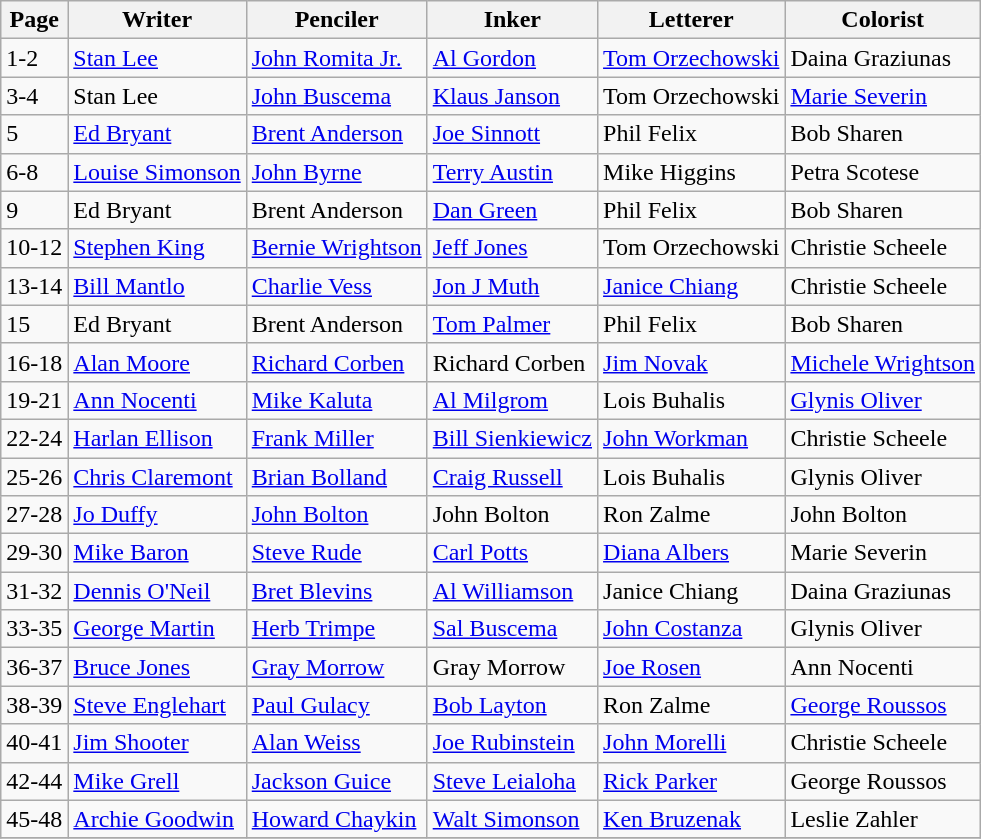<table class="wikitable">
<tr>
<th>Page</th>
<th>Writer</th>
<th>Penciler</th>
<th>Inker</th>
<th>Letterer</th>
<th>Colorist</th>
</tr>
<tr>
<td>1-2</td>
<td><a href='#'>Stan Lee</a></td>
<td><a href='#'>John Romita Jr.</a></td>
<td><a href='#'>Al Gordon</a></td>
<td><a href='#'>Tom Orzechowski</a></td>
<td>Daina Graziunas</td>
</tr>
<tr>
<td>3-4</td>
<td>Stan Lee</td>
<td><a href='#'>John Buscema</a></td>
<td><a href='#'>Klaus Janson</a></td>
<td>Tom Orzechowski</td>
<td><a href='#'>Marie Severin</a></td>
</tr>
<tr>
<td>5</td>
<td><a href='#'>Ed Bryant</a></td>
<td><a href='#'>Brent Anderson</a></td>
<td><a href='#'>Joe Sinnott</a></td>
<td>Phil Felix</td>
<td>Bob Sharen</td>
</tr>
<tr>
<td>6-8</td>
<td><a href='#'>Louise Simonson</a></td>
<td><a href='#'>John Byrne</a></td>
<td><a href='#'>Terry Austin</a></td>
<td>Mike Higgins</td>
<td>Petra Scotese</td>
</tr>
<tr>
<td>9</td>
<td>Ed Bryant</td>
<td>Brent Anderson</td>
<td><a href='#'>Dan Green</a></td>
<td>Phil Felix</td>
<td>Bob Sharen</td>
</tr>
<tr>
<td>10-12</td>
<td><a href='#'>Stephen King</a></td>
<td><a href='#'>Bernie Wrightson</a></td>
<td><a href='#'>Jeff Jones</a></td>
<td>Tom Orzechowski</td>
<td>Christie Scheele</td>
</tr>
<tr>
<td>13-14</td>
<td><a href='#'>Bill Mantlo</a></td>
<td><a href='#'>Charlie Vess</a></td>
<td><a href='#'>Jon J Muth</a></td>
<td><a href='#'>Janice Chiang</a></td>
<td>Christie Scheele</td>
</tr>
<tr>
<td>15</td>
<td>Ed Bryant</td>
<td>Brent Anderson</td>
<td><a href='#'>Tom Palmer</a></td>
<td>Phil Felix</td>
<td>Bob Sharen</td>
</tr>
<tr>
<td>16-18</td>
<td><a href='#'>Alan Moore</a></td>
<td><a href='#'>Richard Corben</a></td>
<td>Richard Corben</td>
<td><a href='#'>Jim Novak</a></td>
<td><a href='#'>Michele Wrightson</a></td>
</tr>
<tr>
<td>19-21</td>
<td><a href='#'>Ann Nocenti</a></td>
<td><a href='#'>Mike Kaluta</a></td>
<td><a href='#'>Al Milgrom</a></td>
<td>Lois Buhalis</td>
<td><a href='#'>Glynis Oliver</a></td>
</tr>
<tr>
<td>22-24</td>
<td><a href='#'>Harlan Ellison</a></td>
<td><a href='#'>Frank Miller</a></td>
<td><a href='#'>Bill Sienkiewicz</a></td>
<td><a href='#'>John Workman</a></td>
<td>Christie Scheele</td>
</tr>
<tr>
<td>25-26</td>
<td><a href='#'>Chris Claremont</a></td>
<td><a href='#'>Brian Bolland</a></td>
<td><a href='#'>Craig Russell</a></td>
<td>Lois Buhalis</td>
<td>Glynis Oliver</td>
</tr>
<tr>
<td>27-28</td>
<td><a href='#'>Jo Duffy</a></td>
<td><a href='#'>John Bolton</a></td>
<td>John Bolton</td>
<td>Ron Zalme</td>
<td>John Bolton</td>
</tr>
<tr>
<td>29-30</td>
<td><a href='#'>Mike Baron</a></td>
<td><a href='#'>Steve Rude</a></td>
<td><a href='#'>Carl Potts</a></td>
<td><a href='#'>Diana Albers</a></td>
<td>Marie Severin</td>
</tr>
<tr>
<td>31-32</td>
<td><a href='#'>Dennis O'Neil</a></td>
<td><a href='#'>Bret Blevins</a></td>
<td><a href='#'>Al Williamson</a></td>
<td>Janice Chiang</td>
<td>Daina Graziunas</td>
</tr>
<tr>
<td>33-35</td>
<td><a href='#'>George Martin</a></td>
<td><a href='#'>Herb Trimpe</a></td>
<td><a href='#'>Sal Buscema</a></td>
<td><a href='#'>John Costanza</a></td>
<td>Glynis Oliver</td>
</tr>
<tr>
<td>36-37</td>
<td><a href='#'>Bruce Jones</a></td>
<td><a href='#'>Gray Morrow</a></td>
<td>Gray Morrow</td>
<td><a href='#'>Joe Rosen</a></td>
<td>Ann Nocenti</td>
</tr>
<tr>
<td>38-39</td>
<td><a href='#'>Steve Englehart</a></td>
<td><a href='#'>Paul Gulacy</a></td>
<td><a href='#'>Bob Layton</a></td>
<td>Ron Zalme</td>
<td><a href='#'>George Roussos</a></td>
</tr>
<tr>
<td>40-41</td>
<td><a href='#'>Jim Shooter</a></td>
<td><a href='#'>Alan Weiss</a></td>
<td><a href='#'>Joe Rubinstein</a></td>
<td><a href='#'>John Morelli</a></td>
<td>Christie Scheele</td>
</tr>
<tr>
<td>42-44</td>
<td><a href='#'>Mike Grell</a></td>
<td><a href='#'>Jackson Guice</a></td>
<td><a href='#'>Steve Leialoha</a></td>
<td><a href='#'>Rick Parker</a></td>
<td>George Roussos</td>
</tr>
<tr>
<td>45-48</td>
<td><a href='#'>Archie Goodwin</a></td>
<td><a href='#'>Howard Chaykin</a></td>
<td><a href='#'>Walt Simonson</a></td>
<td><a href='#'>Ken Bruzenak</a></td>
<td>Leslie Zahler</td>
</tr>
<tr>
</tr>
</table>
